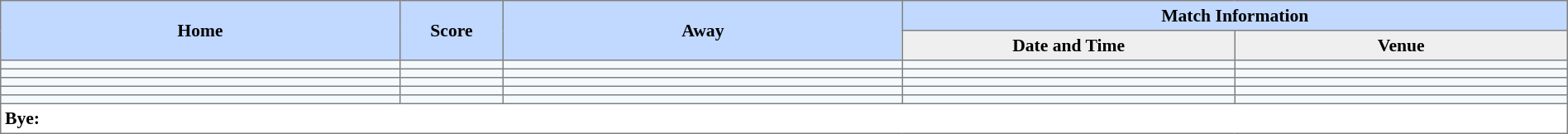<table border=1 style="border-collapse:collapse; font-size:90%; text-align:center;" cellpadding=3 cellspacing=0>
<tr bgcolor=#C1D8FF>
<th rowspan=2 width=12%>Home</th>
<th rowspan=2 width=3%>Score</th>
<th rowspan=2 width=12%>Away</th>
<th colspan=5>Match Information</th>
</tr>
<tr bgcolor=#EFEFEF>
<th width=10%>Date and Time</th>
<th width=10%>Venue</th>
</tr>
<tr bgcolor=#F5FAFF>
<td align="left"></td>
<td></td>
<td align="left"></td>
<td></td>
<td></td>
</tr>
<tr bgcolor=#F5FAFF>
<td align="left"></td>
<td></td>
<td align="left"></td>
<td></td>
<td></td>
</tr>
<tr bgcolor=#F5FAFF>
<td align="left"></td>
<td></td>
<td align="left"></td>
<td></td>
<td></td>
</tr>
<tr bgcolor=#F5FAFF>
<td align="left"></td>
<td></td>
<td align="left"></td>
<td></td>
<td></td>
</tr>
<tr bgcolor=#F5FAFF>
<td align="left"></td>
<td></td>
<td align="left"></td>
<td></td>
<td></td>
</tr>
<tr>
<td colspan="5" style="text-align:left;"><strong>Bye:</strong></td>
</tr>
</table>
